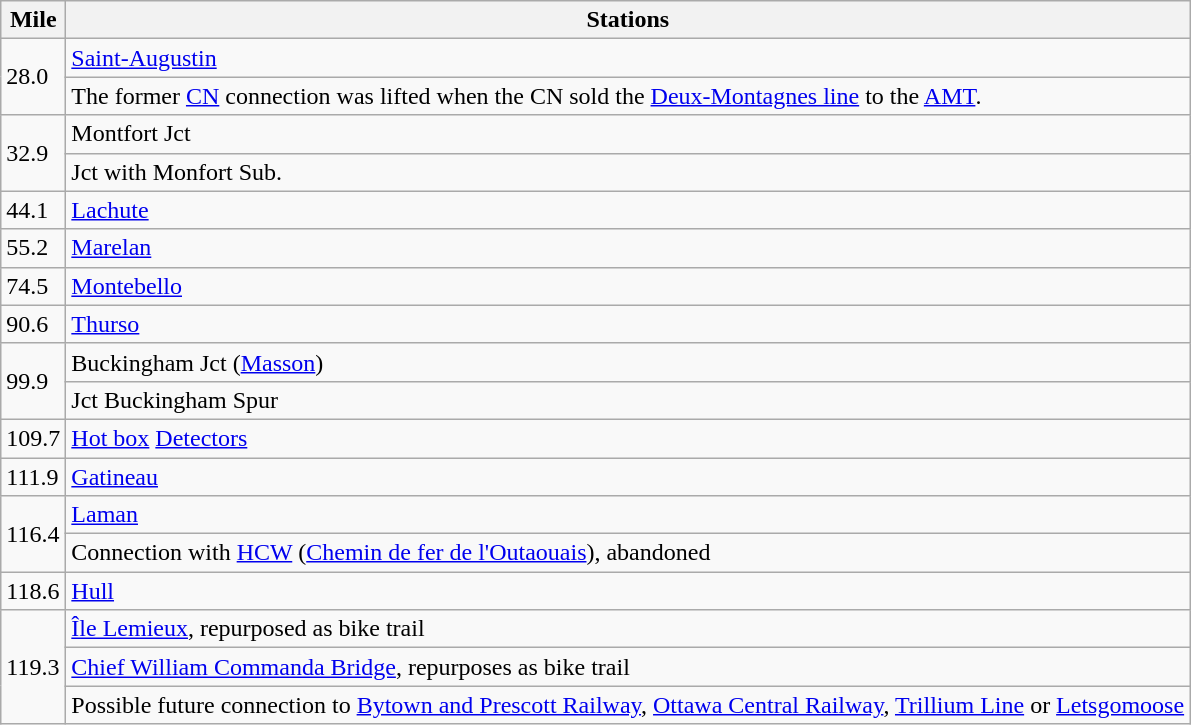<table class="wikitable">
<tr>
<th>Mile</th>
<th>Stations</th>
</tr>
<tr>
<td Rowspan="2">28.0</td>
<td><a href='#'>Saint-Augustin</a></td>
</tr>
<tr>
<td>The former <a href='#'>CN</a> connection was lifted when the CN sold the <a href='#'>Deux-Montagnes line</a> to the <a href='#'>AMT</a>. </td>
</tr>
<tr>
<td Rowspan="2">32.9</td>
<td>Montfort Jct</td>
</tr>
<tr>
<td>Jct with Monfort Sub.</td>
</tr>
<tr>
<td>44.1</td>
<td><a href='#'>Lachute</a></td>
</tr>
<tr>
<td>55.2</td>
<td><a href='#'>Marelan</a></td>
</tr>
<tr>
<td>74.5</td>
<td><a href='#'>Montebello</a></td>
</tr>
<tr>
<td>90.6</td>
<td><a href='#'>Thurso</a></td>
</tr>
<tr>
<td Rowspan="2">99.9</td>
<td>Buckingham Jct (<a href='#'>Masson</a>)</td>
</tr>
<tr>
<td>Jct Buckingham Spur</td>
</tr>
<tr>
<td>109.7</td>
<td><a href='#'>Hot box</a> <a href='#'>Detectors</a></td>
</tr>
<tr>
<td>111.9</td>
<td><a href='#'>Gatineau</a></td>
</tr>
<tr>
<td Rowspan="2">116.4</td>
<td><a href='#'>Laman</a></td>
</tr>
<tr>
<td>Connection with <a href='#'>HCW</a> (<a href='#'>Chemin de fer de l'Outaouais</a>), abandoned</td>
</tr>
<tr>
<td>118.6</td>
<td><a href='#'>Hull</a></td>
</tr>
<tr>
<td Rowspan="4">119.3</td>
<td><a href='#'>Île Lemieux</a>, repurposed as bike trail</td>
</tr>
<tr>
<td><a href='#'>Chief William Commanda Bridge</a>, repurposes as bike trail</td>
</tr>
<tr>
<td>Possible future connection to <a href='#'>Bytown and Prescott Railway</a>, <a href='#'>Ottawa Central Railway</a>, <a href='#'>Trillium Line</a> or <a href='#'>Letsgomoose</a></td>
</tr>
</table>
